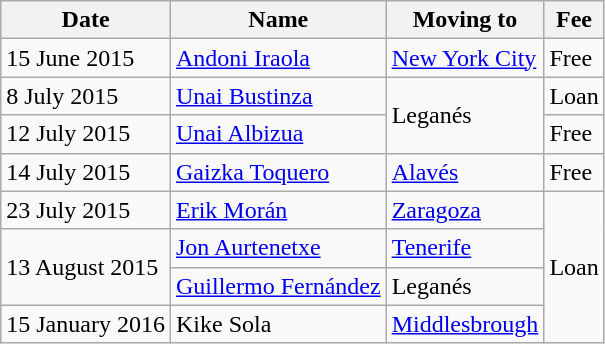<table class=wikitable>
<tr>
<th>Date</th>
<th>Name</th>
<th>Moving to</th>
<th>Fee</th>
</tr>
<tr>
<td>15 June 2015</td>
<td> <a href='#'>Andoni Iraola</a></td>
<td> <a href='#'>New York City</a></td>
<td>Free</td>
</tr>
<tr>
<td>8 July 2015</td>
<td> <a href='#'>Unai Bustinza</a></td>
<td rowspan=2> Leganés</td>
<td>Loan</td>
</tr>
<tr>
<td>12 July 2015</td>
<td> <a href='#'>Unai Albizua</a></td>
<td>Free</td>
</tr>
<tr>
<td>14 July 2015</td>
<td> <a href='#'>Gaizka Toquero</a></td>
<td> <a href='#'>Alavés</a></td>
<td>Free</td>
</tr>
<tr>
<td>23 July 2015</td>
<td> <a href='#'>Erik Morán</a></td>
<td> <a href='#'>Zaragoza</a></td>
<td rowspan=4>Loan</td>
</tr>
<tr>
<td rowspan=2>13 August 2015</td>
<td> <a href='#'>Jon Aurtenetxe</a></td>
<td> <a href='#'>Tenerife</a></td>
</tr>
<tr>
<td> <a href='#'>Guillermo Fernández</a></td>
<td> Leganés</td>
</tr>
<tr>
<td>15 January 2016</td>
<td> Kike Sola</td>
<td> <a href='#'>Middlesbrough</a></td>
</tr>
</table>
